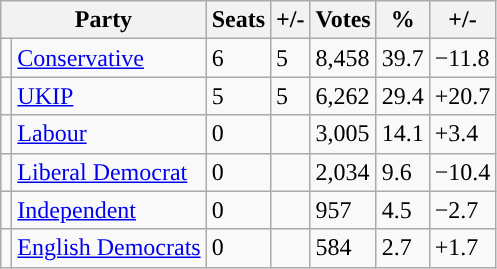<table class="wikitable">
<tr>
<th colspan="2">Party</th>
<th>Seats</th>
<th>+/-</th>
<th>Votes</th>
<th>%</th>
<th>+/-</th>
</tr>
<tr>
<td style="background-color: "></td>
<td><a href='#'>Conservative</a></td>
<td>6</td>
<td> 5</td>
<td>8,458</td>
<td>39.7</td>
<td><span>−11.8</span></td>
</tr>
<tr>
<td style="background-color: "></td>
<td><a href='#'>UKIP</a></td>
<td>5</td>
<td> 5</td>
<td>6,262</td>
<td>29.4</td>
<td><span>+20.7</span></td>
</tr>
<tr>
<td style="background-color: "></td>
<td><a href='#'>Labour</a></td>
<td>0</td>
<td></td>
<td>3,005</td>
<td>14.1</td>
<td><span>+3.4</span></td>
</tr>
<tr>
<td style="background-color: "></td>
<td><a href='#'>Liberal Democrat</a></td>
<td>0</td>
<td></td>
<td>2,034</td>
<td>9.6</td>
<td><span>−10.4</span></td>
</tr>
<tr>
<td style="background-color: "></td>
<td><a href='#'>Independent</a></td>
<td>0</td>
<td></td>
<td>957</td>
<td>4.5</td>
<td><span>−2.7</span></td>
</tr>
<tr>
<td style="background-color: "></td>
<td><a href='#'>English Democrats</a></td>
<td>0</td>
<td></td>
<td>584</td>
<td>2.7</td>
<td><span>+1.7</span></td>
</tr>
</table>
